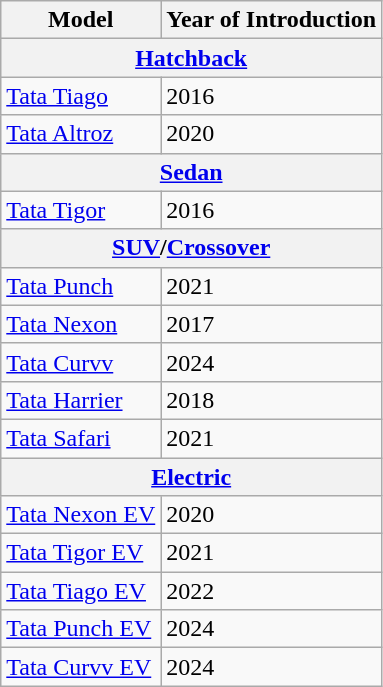<table class="wikitable">
<tr>
<th>Model</th>
<th>Year of Introduction</th>
</tr>
<tr>
<th colspan="2"><a href='#'>Hatchback</a></th>
</tr>
<tr>
<td><a href='#'>Tata Tiago</a></td>
<td>2016</td>
</tr>
<tr>
<td><a href='#'>Tata Altroz</a></td>
<td>2020</td>
</tr>
<tr>
<th colspan="2"><a href='#'>Sedan</a></th>
</tr>
<tr>
<td><a href='#'>Tata Tigor</a></td>
<td>2016</td>
</tr>
<tr>
<th colspan="2"><a href='#'>SUV</a>/<a href='#'>Crossover</a></th>
</tr>
<tr>
<td><a href='#'>Tata Punch</a></td>
<td>2021</td>
</tr>
<tr>
<td><a href='#'>Tata Nexon</a></td>
<td>2017</td>
</tr>
<tr>
<td><a href='#'>Tata Curvv</a></td>
<td>2024</td>
</tr>
<tr>
<td><a href='#'>Tata Harrier</a></td>
<td>2018</td>
</tr>
<tr>
<td><a href='#'>Tata Safari</a></td>
<td>2021</td>
</tr>
<tr>
<th colspan="2"><a href='#'>Electric</a></th>
</tr>
<tr>
<td><a href='#'>Tata Nexon EV</a></td>
<td>2020</td>
</tr>
<tr>
<td><a href='#'>Tata Tigor EV</a></td>
<td>2021</td>
</tr>
<tr>
<td><a href='#'>Tata Tiago EV</a></td>
<td>2022</td>
</tr>
<tr>
<td><a href='#'>Tata Punch EV</a></td>
<td>2024</td>
</tr>
<tr>
<td><a href='#'>Tata Curvv EV</a></td>
<td>2024</td>
</tr>
</table>
